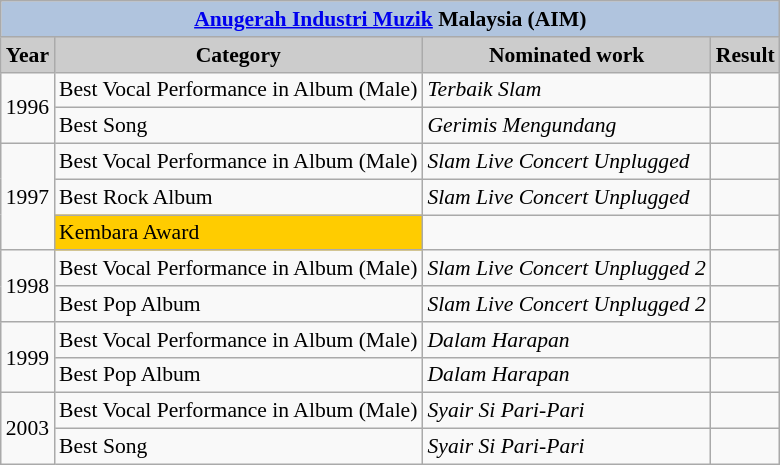<table class="wikitable" style="font-size:90%;">
<tr>
<th colspan=6 style="background:#B0C4DE;"><a href='#'>Anugerah Industri Muzik</a> Malaysia (AIM)</th>
</tr>
<tr align="center">
<th style="background: #CCCCCC;">Year</th>
<th style="background: #CCCCCC;">Category</th>
<th style="background: #CCCCCC;">Nominated work</th>
<th style="background: #CCCCCC;">Result</th>
</tr>
<tr>
<td rowspan="2">1996</td>
<td>Best Vocal Performance in Album (Male)</td>
<td><em>Terbaik Slam</em></td>
<td></td>
</tr>
<tr>
<td>Best Song</td>
<td><em>Gerimis Mengundang</em></td>
<td></td>
</tr>
<tr>
<td rowspan="3">1997</td>
<td>Best Vocal Performance in Album (Male)</td>
<td><em>Slam Live Concert Unplugged</em></td>
<td></td>
</tr>
<tr>
<td>Best Rock Album</td>
<td><em>Slam Live Concert Unplugged</em></td>
<td></td>
</tr>
<tr>
<td style="background:#fc0;">Kembara Award</td>
<td></td>
<td></td>
</tr>
<tr>
<td rowspan="2">1998</td>
<td>Best Vocal Performance in Album (Male)</td>
<td><em>Slam Live Concert Unplugged 2</em></td>
<td></td>
</tr>
<tr>
<td>Best Pop Album</td>
<td><em>Slam Live Concert Unplugged 2</em></td>
<td></td>
</tr>
<tr>
<td rowspan="2">1999</td>
<td>Best Vocal Performance in Album (Male)</td>
<td><em>Dalam Harapan</em></td>
<td></td>
</tr>
<tr>
<td>Best Pop Album</td>
<td><em>Dalam Harapan</em></td>
<td></td>
</tr>
<tr>
<td rowspan="2">2003</td>
<td>Best Vocal Performance in Album (Male)</td>
<td><em>Syair Si Pari-Pari</em></td>
<td></td>
</tr>
<tr>
<td>Best Song</td>
<td><em>Syair Si Pari-Pari</em></td>
<td></td>
</tr>
</table>
